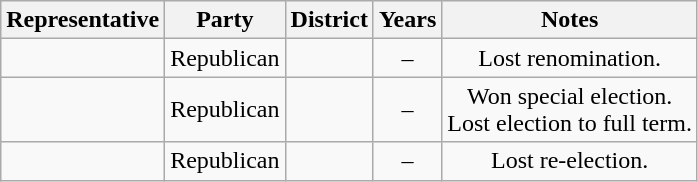<table class="wikitable sortable" style="text-align:center">
<tr valign=bottom>
<th>Representative</th>
<th>Party</th>
<th>District</th>
<th>Years</th>
<th>Notes</th>
</tr>
<tr>
<td align=left></td>
<td>Republican</td>
<td></td>
<td nowrap> –<br></td>
<td>Lost renomination.</td>
</tr>
<tr>
<td align=left></td>
<td>Republican</td>
<td></td>
<td nowrap> –<br></td>
<td>Won special election.<br>Lost election to full term.</td>
</tr>
<tr>
<td align=left></td>
<td>Republican</td>
<td></td>
<td nowrap> –<br></td>
<td>Lost re-election.</td>
</tr>
</table>
